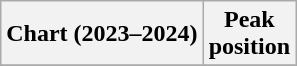<table class="wikitable plainrowheaders" style="text-align:center">
<tr>
<th scope="col">Chart (2023–2024)</th>
<th scope="col">Peak<br>position</th>
</tr>
<tr>
</tr>
</table>
